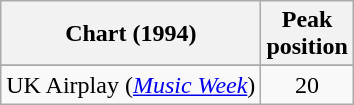<table class="wikitable sortable">
<tr>
<th>Chart (1994)</th>
<th>Peak<br>position</th>
</tr>
<tr>
</tr>
<tr>
</tr>
<tr>
<td>UK Airplay (<em><a href='#'>Music Week</a></em>)</td>
<td align="center">20</td>
</tr>
</table>
